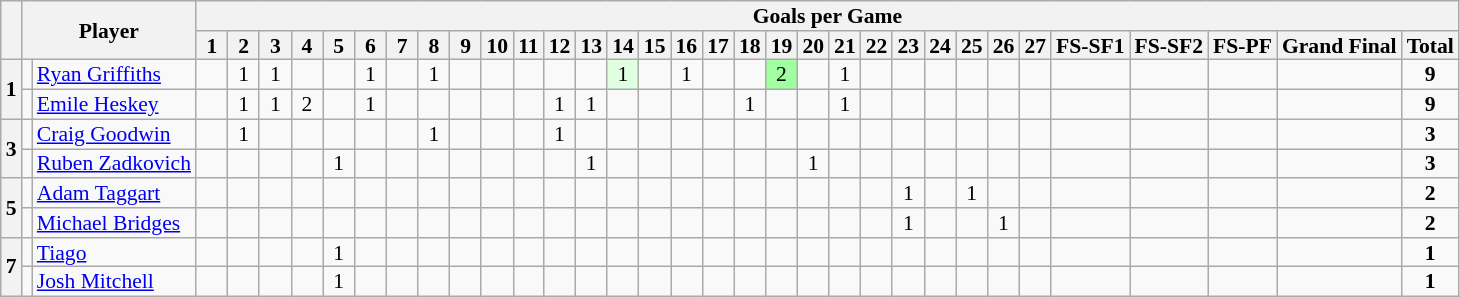<table class="wikitable" style="text-align:center; line-height: 90%; font-size:90%;">
<tr>
<th rowspan=2></th>
<th rowspan=2 colspan=2>Player</th>
<th colspan="32">Goals per Game</th>
</tr>
<tr>
<th> 1 </th>
<th> 2 </th>
<th> 3 </th>
<th> 4 </th>
<th> 5 </th>
<th> 6 </th>
<th> 7 </th>
<th> 8 </th>
<th> 9 </th>
<th>10</th>
<th>11</th>
<th>12</th>
<th>13</th>
<th>14</th>
<th>15</th>
<th>16</th>
<th>17</th>
<th>18</th>
<th>19</th>
<th>20</th>
<th>21</th>
<th>22</th>
<th>23</th>
<th>24</th>
<th>25</th>
<th>26</th>
<th>27</th>
<th>FS-SF1</th>
<th>FS-SF2</th>
<th>FS-PF</th>
<th>Grand Final</th>
<th>Total</th>
</tr>
<tr>
<th rowspan=2>1</th>
<td></td>
<td style="text-align:left;"><a href='#'>Ryan Griffiths</a></td>
<td></td>
<td>1</td>
<td>1</td>
<td></td>
<td></td>
<td>1</td>
<td></td>
<td>1</td>
<td></td>
<td></td>
<td></td>
<td></td>
<td></td>
<td style=background:#e0ffe0>1</td>
<td></td>
<td>1</td>
<td></td>
<td></td>
<td style=background:#a0ffa0>2</td>
<td></td>
<td>1</td>
<td></td>
<td></td>
<td></td>
<td></td>
<td></td>
<td></td>
<td></td>
<td></td>
<td></td>
<td></td>
<td><strong>9</strong></td>
</tr>
<tr>
<td></td>
<td style="text-align:left;"><a href='#'>Emile Heskey</a></td>
<td></td>
<td>1</td>
<td>1</td>
<td>2</td>
<td></td>
<td>1</td>
<td></td>
<td></td>
<td></td>
<td></td>
<td></td>
<td>1</td>
<td>1</td>
<td></td>
<td></td>
<td></td>
<td></td>
<td>1</td>
<td></td>
<td></td>
<td>1</td>
<td></td>
<td></td>
<td></td>
<td></td>
<td></td>
<td></td>
<td></td>
<td></td>
<td></td>
<td></td>
<td><strong>9</strong></td>
</tr>
<tr>
<th rowspan=2>3</th>
<td></td>
<td style="text-align:left;"><a href='#'>Craig Goodwin</a></td>
<td></td>
<td>1</td>
<td></td>
<td></td>
<td></td>
<td></td>
<td></td>
<td>1</td>
<td></td>
<td></td>
<td></td>
<td>1</td>
<td></td>
<td></td>
<td></td>
<td></td>
<td></td>
<td></td>
<td></td>
<td></td>
<td></td>
<td></td>
<td></td>
<td></td>
<td></td>
<td></td>
<td></td>
<td></td>
<td></td>
<td></td>
<td></td>
<td><strong>3</strong></td>
</tr>
<tr>
<td></td>
<td style="text-align:left;"><a href='#'>Ruben Zadkovich</a></td>
<td></td>
<td></td>
<td></td>
<td></td>
<td>1</td>
<td></td>
<td></td>
<td></td>
<td></td>
<td></td>
<td></td>
<td></td>
<td>1</td>
<td></td>
<td></td>
<td></td>
<td></td>
<td></td>
<td></td>
<td>1</td>
<td></td>
<td></td>
<td></td>
<td></td>
<td></td>
<td></td>
<td></td>
<td></td>
<td></td>
<td></td>
<td></td>
<td><strong>3</strong></td>
</tr>
<tr>
<th rowspan=2>5</th>
<td></td>
<td style="text-align:left;"><a href='#'>Adam Taggart</a></td>
<td></td>
<td></td>
<td></td>
<td></td>
<td></td>
<td></td>
<td></td>
<td></td>
<td></td>
<td></td>
<td></td>
<td></td>
<td></td>
<td></td>
<td></td>
<td></td>
<td></td>
<td></td>
<td></td>
<td></td>
<td></td>
<td></td>
<td>1</td>
<td></td>
<td>1</td>
<td></td>
<td></td>
<td></td>
<td></td>
<td></td>
<td></td>
<td><strong>2</strong></td>
</tr>
<tr>
<td></td>
<td style="text-align:left;"><a href='#'>Michael Bridges</a></td>
<td></td>
<td></td>
<td></td>
<td></td>
<td></td>
<td></td>
<td></td>
<td></td>
<td></td>
<td></td>
<td></td>
<td></td>
<td></td>
<td></td>
<td></td>
<td></td>
<td></td>
<td></td>
<td></td>
<td></td>
<td></td>
<td></td>
<td>1</td>
<td></td>
<td></td>
<td>1</td>
<td></td>
<td></td>
<td></td>
<td></td>
<td></td>
<td><strong>2</strong></td>
</tr>
<tr>
<th rowspan=2>7</th>
<td></td>
<td style="text-align:left;"><a href='#'>Tiago</a></td>
<td></td>
<td></td>
<td></td>
<td></td>
<td>1</td>
<td></td>
<td></td>
<td></td>
<td></td>
<td></td>
<td></td>
<td></td>
<td></td>
<td></td>
<td></td>
<td></td>
<td></td>
<td></td>
<td></td>
<td></td>
<td></td>
<td></td>
<td></td>
<td></td>
<td></td>
<td></td>
<td></td>
<td></td>
<td></td>
<td></td>
<td></td>
<td><strong>1</strong></td>
</tr>
<tr>
<td></td>
<td style="text-align:left;"><a href='#'>Josh Mitchell</a></td>
<td></td>
<td></td>
<td></td>
<td></td>
<td>1</td>
<td></td>
<td></td>
<td></td>
<td></td>
<td></td>
<td></td>
<td></td>
<td></td>
<td></td>
<td></td>
<td></td>
<td></td>
<td></td>
<td></td>
<td></td>
<td></td>
<td></td>
<td></td>
<td></td>
<td></td>
<td></td>
<td></td>
<td></td>
<td></td>
<td></td>
<td></td>
<td><strong>1</strong></td>
</tr>
</table>
